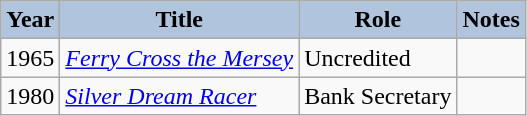<table class="wikitable" style="font-size:100%">
<tr style="text-align:center;">
<th style="background:#B0C4DE;">Year</th>
<th style="background:#B0C4DE;">Title</th>
<th style="background:#B0C4DE;">Role</th>
<th style="background:#B0C4DE;">Notes</th>
</tr>
<tr>
<td>1965</td>
<td><em><a href='#'>Ferry Cross the Mersey</a></em></td>
<td>Uncredited</td>
<td></td>
</tr>
<tr>
<td>1980</td>
<td><em><a href='#'>Silver Dream Racer</a></em></td>
<td>Bank Secretary</td>
<td></td>
</tr>
</table>
